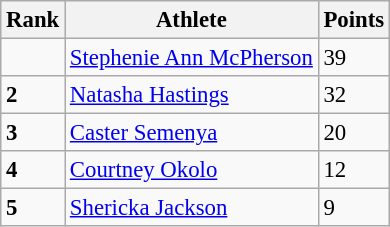<table class="wikitable" style="border-collapse: collapse; font-size: 95%;">
<tr>
<th>Rank</th>
<th>Athlete</th>
<th>Points</th>
</tr>
<tr>
<td></td>
<td><a href='#'>Stephenie Ann McPherson</a></td>
<td>39</td>
</tr>
<tr>
<td><strong>2</strong></td>
<td><a href='#'>Natasha Hastings</a></td>
<td>32</td>
</tr>
<tr>
<td><strong>3</strong></td>
<td><a href='#'>Caster Semenya</a></td>
<td>20</td>
</tr>
<tr>
<td><strong>4</strong></td>
<td><a href='#'>Courtney Okolo</a></td>
<td>12</td>
</tr>
<tr>
<td><strong>5</strong></td>
<td><a href='#'>Shericka Jackson</a></td>
<td>9</td>
</tr>
</table>
